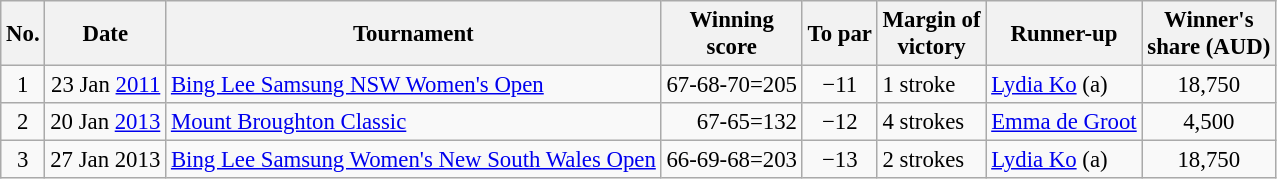<table class="wikitable" style="font-size:95%;">
<tr>
<th>No.</th>
<th>Date</th>
<th>Tournament</th>
<th>Winning<br>score</th>
<th>To par</th>
<th>Margin of<br>victory</th>
<th>Runner-up</th>
<th>Winner's<br>share (AUD)</th>
</tr>
<tr>
<td align=center>1</td>
<td align=right>23 Jan <a href='#'>2011</a></td>
<td><a href='#'>Bing Lee Samsung NSW Women's Open</a></td>
<td align=right>67-68-70=205</td>
<td align=center>−11</td>
<td>1 stroke</td>
<td> <a href='#'>Lydia Ko</a> (a)</td>
<td align=center>18,750</td>
</tr>
<tr>
<td align=center>2</td>
<td align=right>20 Jan <a href='#'>2013</a></td>
<td><a href='#'>Mount Broughton Classic</a></td>
<td align=right>67-65=132</td>
<td align=center>−12</td>
<td>4 strokes</td>
<td> <a href='#'>Emma de Groot</a></td>
<td align="center">4,500</td>
</tr>
<tr>
<td align=center>3</td>
<td align=right>27 Jan 2013</td>
<td><a href='#'>Bing Lee Samsung Women's New South Wales Open</a></td>
<td align=right>66-69-68=203</td>
<td align=center>−13</td>
<td>2 strokes</td>
<td> <a href='#'>Lydia Ko</a> (a)</td>
<td align=center>18,750</td>
</tr>
</table>
